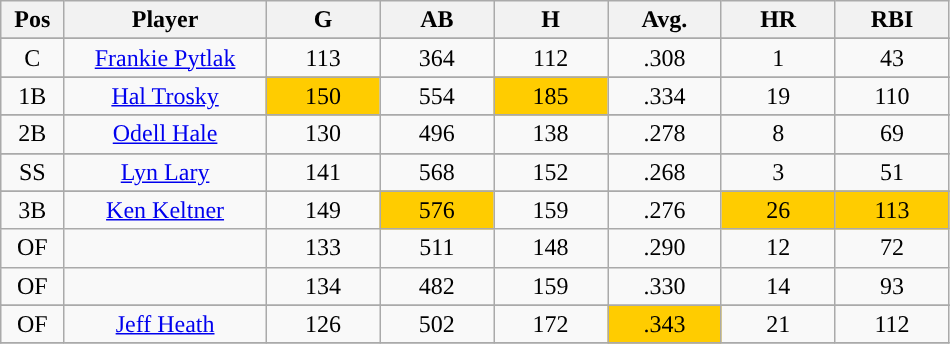<table class="wikitable sortable">
<tr>
<th bgcolor="#DDDDFF" width="5%">Pos</th>
<th bgcolor="#DDDDFF" width="16%">Player</th>
<th bgcolor="#DDDDFF" width="9%">G</th>
<th bgcolor="#DDDDFF" width="9%">AB</th>
<th bgcolor="#DDDDFF" width="9%">H</th>
<th bgcolor="#DDDDFF" width="9%">Avg.</th>
<th bgcolor="#DDDDFF" width="9%">HR</th>
<th bgcolor="#DDDDFF" width="9%">RBI</th>
</tr>
<tr>
</tr>
<tr align="center">
<td>C</td>
<td><a href='#'>Frankie Pytlak</a></td>
<td>113</td>
<td>364</td>
<td>112</td>
<td>.308</td>
<td>1</td>
<td>43</td>
</tr>
<tr>
</tr>
<tr align="center">
<td>1B</td>
<td><a href='#'>Hal Trosky</a></td>
<td style="background:#fc0;">150</td>
<td>554</td>
<td style="background:#fc0;">185</td>
<td>.334</td>
<td>19</td>
<td>110</td>
</tr>
<tr>
</tr>
<tr align="center">
<td>2B</td>
<td><a href='#'>Odell Hale</a></td>
<td>130</td>
<td>496</td>
<td>138</td>
<td>.278</td>
<td>8</td>
<td>69</td>
</tr>
<tr>
</tr>
<tr align="center">
<td>SS</td>
<td><a href='#'>Lyn Lary</a></td>
<td>141</td>
<td>568</td>
<td>152</td>
<td>.268</td>
<td>3</td>
<td>51</td>
</tr>
<tr>
</tr>
<tr align="center">
<td>3B</td>
<td><a href='#'>Ken Keltner</a></td>
<td>149</td>
<td style="background:#fc0;">576</td>
<td>159</td>
<td>.276</td>
<td style="background:#fc0;">26</td>
<td style="background:#fc0;">113</td>
</tr>
<tr align="center">
<td>OF</td>
<td></td>
<td>133</td>
<td>511</td>
<td>148</td>
<td>.290</td>
<td>12</td>
<td>72</td>
</tr>
<tr align="center">
<td>OF</td>
<td></td>
<td>134</td>
<td>482</td>
<td>159</td>
<td>.330</td>
<td>14</td>
<td>93</td>
</tr>
<tr>
</tr>
<tr align="center">
<td>OF</td>
<td><a href='#'>Jeff Heath</a></td>
<td>126</td>
<td>502</td>
<td>172</td>
<td style="background:#fc0;">.343</td>
<td>21</td>
<td>112</td>
</tr>
<tr align="center">
</tr>
</table>
